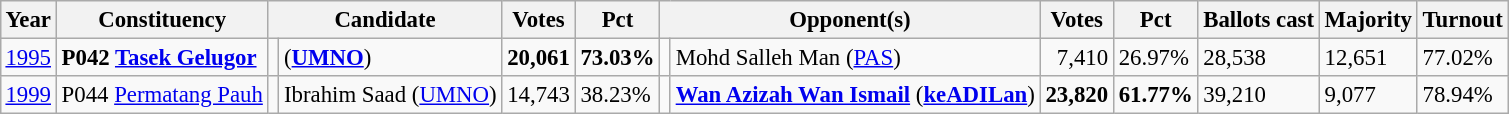<table class="wikitable" style="margin:0.5em ; font-size:95%">
<tr>
<th>Year</th>
<th>Constituency</th>
<th colspan=2>Candidate</th>
<th>Votes</th>
<th>Pct</th>
<th colspan=2>Opponent(s)</th>
<th>Votes</th>
<th>Pct</th>
<th>Ballots cast</th>
<th>Majority</th>
<th>Turnout</th>
</tr>
<tr>
<td><a href='#'>1995</a></td>
<td><strong>P042 <a href='#'>Tasek Gelugor</a></strong></td>
<td></td>
<td> (<a href='#'><strong>UMNO</strong></a>)</td>
<td align=right><strong>20,061</strong></td>
<td><strong>73.03%</strong></td>
<td></td>
<td>Mohd Salleh Man (<a href='#'>PAS</a>)</td>
<td align=right>7,410</td>
<td>26.97%</td>
<td>28,538</td>
<td>12,651</td>
<td>77.02%</td>
</tr>
<tr>
<td><a href='#'>1999</a></td>
<td>P044 <a href='#'>Permatang Pauh</a></td>
<td></td>
<td>Ibrahim Saad (<a href='#'>UMNO</a>)</td>
<td align=right>14,743</td>
<td>38.23%</td>
<td></td>
<td><strong><a href='#'>Wan Azizah Wan Ismail</a></strong> (<a href='#'><strong>keADILan</strong></a>)</td>
<td align=right><strong>23,820</strong></td>
<td><strong>61.77%</strong></td>
<td>39,210</td>
<td>9,077</td>
<td>78.94%</td>
</tr>
</table>
